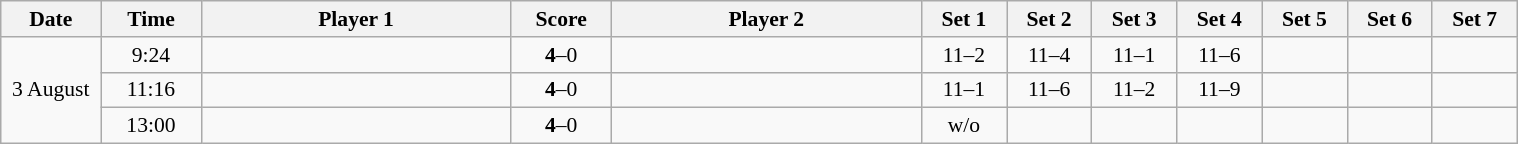<table class="wikitable" style="text-align: center; font-size:90% ">
<tr>
<th width="60">Date</th>
<th width="60">Time</th>
<th align="right" width="200">Player 1</th>
<th width="60">Score</th>
<th align="left" width="200">Player 2</th>
<th width="50">Set 1</th>
<th width="50">Set 2</th>
<th width="50">Set 3</th>
<th width="50">Set 4</th>
<th width="50">Set 5</th>
<th width="50">Set 6</th>
<th width="50">Set 7</th>
</tr>
<tr>
<td rowspan=3>3 August</td>
<td>9:24</td>
<td align=left><strong></strong></td>
<td align=center><strong>4</strong>–0</td>
<td align=left></td>
<td>11–2</td>
<td>11–4</td>
<td>11–1</td>
<td>11–6</td>
<td></td>
<td></td>
<td></td>
</tr>
<tr>
<td>11:16</td>
<td align=left><strong></strong></td>
<td align=center><strong>4</strong>–0</td>
<td align=left></td>
<td>11–1</td>
<td>11–6</td>
<td>11–2</td>
<td>11–9</td>
<td></td>
<td></td>
<td></td>
</tr>
<tr>
<td>13:00</td>
<td align=left><strong></strong></td>
<td align=center><strong>4</strong>–0</td>
<td align=left></td>
<td>w/o</td>
<td></td>
<td></td>
<td></td>
<td></td>
<td></td>
<td></td>
</tr>
</table>
